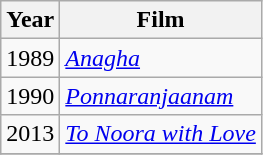<table class="wikitable">
<tr>
<th>Year</th>
<th>Film</th>
</tr>
<tr>
<td>1989</td>
<td><em><a href='#'>Anagha</a></em></td>
</tr>
<tr>
<td>1990</td>
<td><em><a href='#'>Ponnaranjaanam</a></em></td>
</tr>
<tr>
<td>2013</td>
<td><em><a href='#'>To Noora with Love</a></em></td>
</tr>
<tr>
</tr>
</table>
